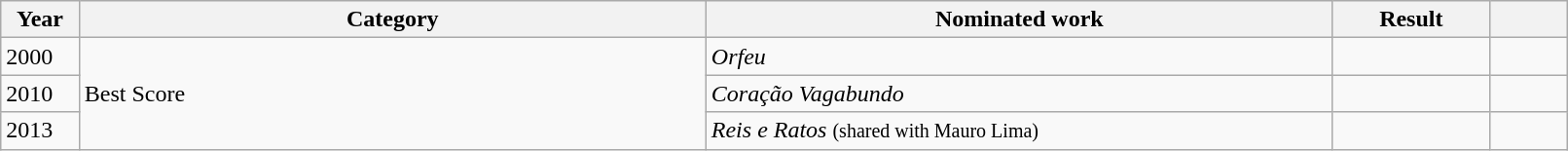<table class="wikitable" style="width:85%;">
<tr>
<th width=5%>Year</th>
<th style="width:40%;">Category</th>
<th style="width:40%;">Nominated work</th>
<th style="width:10%;">Result</th>
<th width=5%></th>
</tr>
<tr>
<td>2000</td>
<td rowspan="3">Best Score</td>
<td><em>Orfeu</em></td>
<td></td>
<td></td>
</tr>
<tr>
<td>2010</td>
<td><em>Coração Vagabundo</em></td>
<td></td>
<td></td>
</tr>
<tr>
<td>2013</td>
<td><em>Reis e Ratos</em> <small>(shared with Mauro Lima)</small></td>
<td></td>
<td></td>
</tr>
</table>
